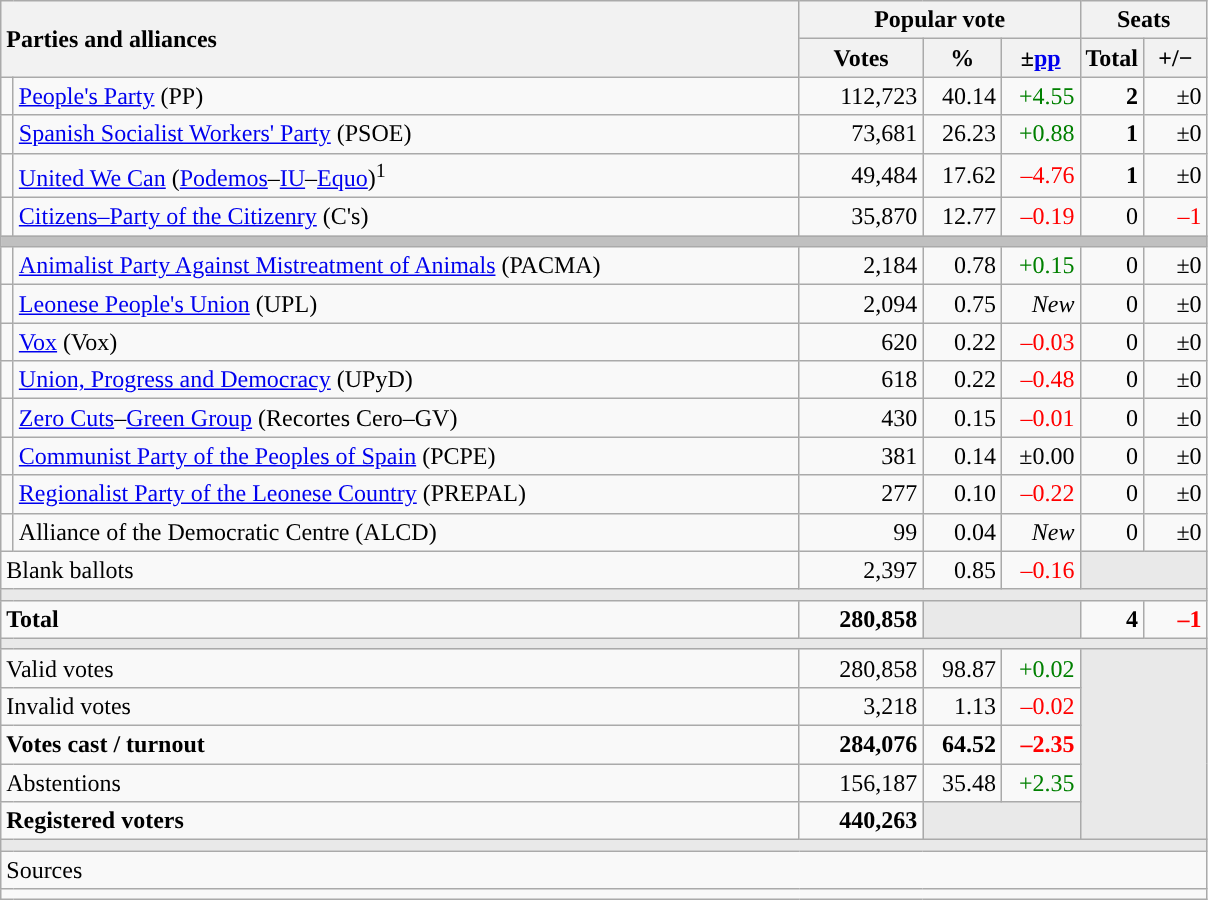<table class="wikitable" style="text-align:right;">
<tr>
<th style="text-align:left;" rowspan="2" colspan="2" width="525">Parties and alliances</th>
<th colspan="3">Popular vote</th>
<th colspan="2">Seats</th>
</tr>
<tr>
<th width="75">Votes</th>
<th width="45">%</th>
<th width="45">±<a href='#'>pp</a></th>
<th width="35">Total</th>
<th width="35">+/−</th>
</tr>
<tr>
<td width="1" style="color:inherit;background:"></td>
<td align="left"><a href='#'>People's Party</a> (PP)</td>
<td>112,723</td>
<td>40.14</td>
<td style="color:green;">+4.55</td>
<td><strong>2</strong></td>
<td>±0</td>
</tr>
<tr>
<td style="color:inherit;background:"></td>
<td align="left"><a href='#'>Spanish Socialist Workers' Party</a> (PSOE)</td>
<td>73,681</td>
<td>26.23</td>
<td style="color:green;">+0.88</td>
<td><strong>1</strong></td>
<td>±0</td>
</tr>
<tr>
<td style="color:inherit;background:"></td>
<td align="left"><a href='#'>United We Can</a> (<a href='#'>Podemos</a>–<a href='#'>IU</a>–<a href='#'>Equo</a>)<sup>1</sup></td>
<td>49,484</td>
<td>17.62</td>
<td style="color:red;">–4.76</td>
<td><strong>1</strong></td>
<td>±0</td>
</tr>
<tr>
<td style="color:inherit;background:"></td>
<td align="left"><a href='#'>Citizens–Party of the Citizenry</a> (C's)</td>
<td>35,870</td>
<td>12.77</td>
<td style="color:red;">–0.19</td>
<td>0</td>
<td style="color:red;">–1</td>
</tr>
<tr>
<td colspan="7" bgcolor="#C0C0C0"></td>
</tr>
<tr>
<td style="color:inherit;background:"></td>
<td align="left"><a href='#'>Animalist Party Against Mistreatment of Animals</a> (PACMA)</td>
<td>2,184</td>
<td>0.78</td>
<td style="color:green;">+0.15</td>
<td>0</td>
<td>±0</td>
</tr>
<tr>
<td style="color:inherit;background:"></td>
<td align="left"><a href='#'>Leonese People's Union</a> (UPL)</td>
<td>2,094</td>
<td>0.75</td>
<td><em>New</em></td>
<td>0</td>
<td>±0</td>
</tr>
<tr>
<td style="color:inherit;background:"></td>
<td align="left"><a href='#'>Vox</a> (Vox)</td>
<td>620</td>
<td>0.22</td>
<td style="color:red;">–0.03</td>
<td>0</td>
<td>±0</td>
</tr>
<tr>
<td style="color:inherit;background:"></td>
<td align="left"><a href='#'>Union, Progress and Democracy</a> (UPyD)</td>
<td>618</td>
<td>0.22</td>
<td style="color:red;">–0.48</td>
<td>0</td>
<td>±0</td>
</tr>
<tr>
<td style="color:inherit;background:"></td>
<td align="left"><a href='#'>Zero Cuts</a>–<a href='#'>Green Group</a> (Recortes Cero–GV)</td>
<td>430</td>
<td>0.15</td>
<td style="color:red;">–0.01</td>
<td>0</td>
<td>±0</td>
</tr>
<tr>
<td style="color:inherit;background:"></td>
<td align="left"><a href='#'>Communist Party of the Peoples of Spain</a> (PCPE)</td>
<td>381</td>
<td>0.14</td>
<td>±0.00</td>
<td>0</td>
<td>±0</td>
</tr>
<tr>
<td style="color:inherit;background:"></td>
<td align="left"><a href='#'>Regionalist Party of the Leonese Country</a> (PREPAL)</td>
<td>277</td>
<td>0.10</td>
<td style="color:red;">–0.22</td>
<td>0</td>
<td>±0</td>
</tr>
<tr>
<td style="color:inherit;background:"></td>
<td align="left">Alliance of the Democratic Centre (ALCD)</td>
<td>99</td>
<td>0.04</td>
<td><em>New</em></td>
<td>0</td>
<td>±0</td>
</tr>
<tr>
<td align="left" colspan="2">Blank ballots</td>
<td>2,397</td>
<td>0.85</td>
<td style="color:red;">–0.16</td>
<td bgcolor="#E9E9E9" colspan="2"></td>
</tr>
<tr>
<td colspan="7" bgcolor="#E9E9E9"></td>
</tr>
<tr style="font-weight:bold;">
<td align="left" colspan="2">Total</td>
<td>280,858</td>
<td bgcolor="#E9E9E9" colspan="2"></td>
<td>4</td>
<td style="color:red;">–1</td>
</tr>
<tr>
<td colspan="7" bgcolor="#E9E9E9"></td>
</tr>
<tr>
<td align="left" colspan="2">Valid votes</td>
<td>280,858</td>
<td>98.87</td>
<td style="color:green;">+0.02</td>
<td bgcolor="#E9E9E9" colspan="2" rowspan="5"></td>
</tr>
<tr>
<td align="left" colspan="2">Invalid votes</td>
<td>3,218</td>
<td>1.13</td>
<td style="color:red;">–0.02</td>
</tr>
<tr style="font-weight:bold;">
<td align="left" colspan="2">Votes cast / turnout</td>
<td>284,076</td>
<td>64.52</td>
<td style="color:red;">–2.35</td>
</tr>
<tr>
<td align="left" colspan="2">Abstentions</td>
<td>156,187</td>
<td>35.48</td>
<td style="color:green;">+2.35</td>
</tr>
<tr style="font-weight:bold;">
<td align="left" colspan="2">Registered voters</td>
<td>440,263</td>
<td bgcolor="#E9E9E9" colspan="2"></td>
</tr>
<tr>
<td colspan="7" bgcolor="#E9E9E9"></td>
</tr>
<tr>
<td align="left" colspan="7">Sources</td>
</tr>
<tr>
<td colspan="7" style="text-align:left; max-width:790px;"></td>
</tr>
</table>
